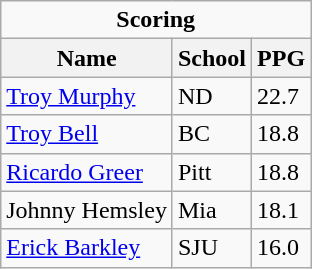<table class="wikitable">
<tr>
<td colspan=3 style="text-align:center;"><strong>Scoring</strong></td>
</tr>
<tr>
<th>Name</th>
<th>School</th>
<th>PPG</th>
</tr>
<tr>
<td><a href='#'>Troy Murphy</a></td>
<td>ND</td>
<td>22.7</td>
</tr>
<tr>
<td><a href='#'>Troy Bell</a></td>
<td>BC</td>
<td>18.8</td>
</tr>
<tr>
<td><a href='#'>Ricardo Greer</a></td>
<td>Pitt</td>
<td>18.8</td>
</tr>
<tr>
<td>Johnny Hemsley</td>
<td>Mia</td>
<td>18.1</td>
</tr>
<tr>
<td><a href='#'>Erick Barkley</a></td>
<td>SJU</td>
<td>16.0</td>
</tr>
</table>
